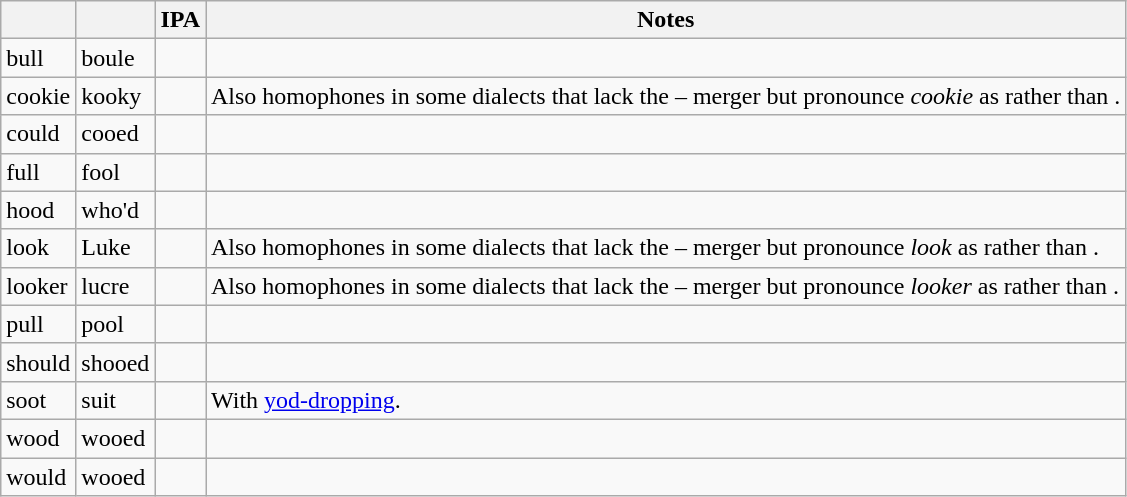<table class="wikitable sortable mw-collapsible mw-collapsed">
<tr>
<th></th>
<th></th>
<th>IPA</th>
<th>Notes</th>
</tr>
<tr>
<td>bull</td>
<td>boule</td>
<td></td>
<td></td>
</tr>
<tr>
<td>cookie</td>
<td>kooky</td>
<td></td>
<td>Also homophones in some dialects that lack the – merger but pronounce <em>cookie</em> as  rather than .</td>
</tr>
<tr>
<td>could</td>
<td>cooed</td>
<td></td>
<td></td>
</tr>
<tr>
<td>full</td>
<td>fool</td>
<td></td>
<td></td>
</tr>
<tr>
<td>hood</td>
<td>who'd</td>
<td></td>
<td></td>
</tr>
<tr>
<td>look</td>
<td>Luke</td>
<td></td>
<td>Also homophones in some dialects that lack the – merger but pronounce <em>look</em> as  rather than .</td>
</tr>
<tr>
<td>looker</td>
<td>lucre</td>
<td></td>
<td>Also homophones in some dialects that lack the – merger but pronounce <em>looker</em> as  rather than .</td>
</tr>
<tr>
<td>pull</td>
<td>pool</td>
<td></td>
<td></td>
</tr>
<tr>
<td>should</td>
<td>shooed</td>
<td></td>
<td></td>
</tr>
<tr>
<td>soot</td>
<td>suit</td>
<td></td>
<td>With <a href='#'>yod-dropping</a>.</td>
</tr>
<tr>
<td>wood</td>
<td>wooed</td>
<td></td>
<td></td>
</tr>
<tr>
<td>would</td>
<td>wooed</td>
<td></td>
<td></td>
</tr>
</table>
